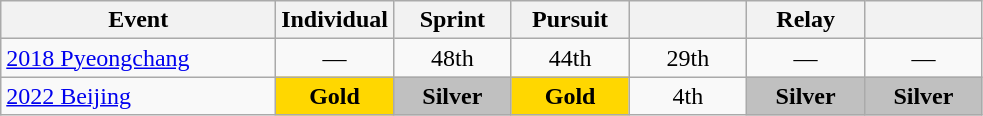<table class="wikitable" style="text-align: center;">
<tr>
<th width="28%">Event</th>
<th width="12%">Individual</th>
<th width="12%">Sprint</th>
<th width="12%">Pursuit</th>
<th width="12%"></th>
<th width="12%">Relay</th>
<th width="12%"></th>
</tr>
<tr>
<td align=left> <a href='#'>2018 Pyeongchang</a></td>
<td>—</td>
<td>48th</td>
<td>44th</td>
<td>29th</td>
<td>—</td>
<td>—</td>
</tr>
<tr>
<td align=left> <a href='#'>2022 Beijing</a></td>
<td style="background:gold;"><strong>Gold</strong></td>
<td style="background:silver;"><strong>Silver</strong></td>
<td style="background:gold;"><strong>Gold</strong></td>
<td>4th</td>
<td style="background:silver;"><strong>Silver</strong></td>
<td style="background:silver;"><strong>Silver</strong></td>
</tr>
</table>
